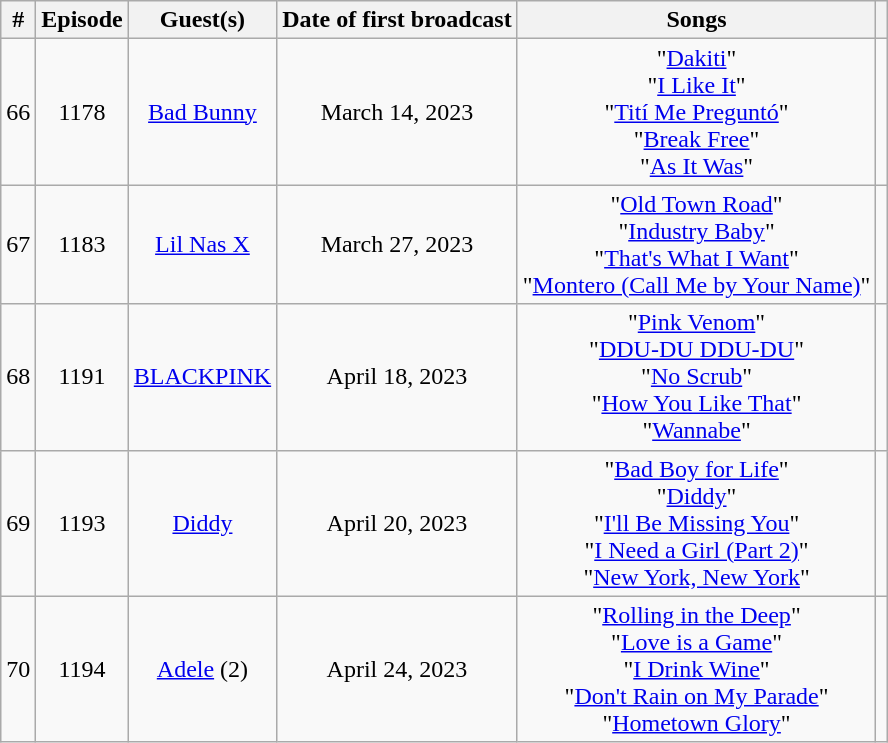<table class="wikitable" style="text-align:center">
<tr>
<th>#</th>
<th>Episode</th>
<th>Guest(s)</th>
<th>Date of first broadcast</th>
<th>Songs</th>
<th></th>
</tr>
<tr>
<td>66</td>
<td>1178</td>
<td><a href='#'>Bad Bunny</a></td>
<td scope="row">March 14, 2023</td>
<td>"<a href='#'>Dakiti</a>"<br>"<a href='#'>I Like It</a>"<br>"<a href='#'>Tití Me Preguntó</a>"<br>"<a href='#'>Break Free</a>"<br>"<a href='#'>As It Was</a>"</td>
<td></td>
</tr>
<tr>
<td>67</td>
<td>1183</td>
<td><a href='#'>Lil Nas X</a></td>
<td scope="row">March 27, 2023</td>
<td>"<a href='#'>Old Town Road</a>"<br>"<a href='#'>Industry Baby</a>"<br>"<a href='#'>That's What I Want</a>"<br>"<a href='#'>Montero (Call Me by Your Name)</a>"</td>
<td></td>
</tr>
<tr>
<td>68</td>
<td>1191</td>
<td><a href='#'>BLACKPINK</a></td>
<td scope="row">April 18, 2023</td>
<td>"<a href='#'>Pink Venom</a>"<br>"<a href='#'>DDU-DU DDU-DU</a>"<br>"<a href='#'>No Scrub</a>"<br>"<a href='#'>How You Like That</a>"<br>"<a href='#'>Wannabe</a>"</td>
<td></td>
</tr>
<tr>
<td>69</td>
<td>1193</td>
<td><a href='#'>Diddy</a></td>
<td>April 20, 2023</td>
<td>"<a href='#'>Bad Boy for Life</a>"<br>"<a href='#'>Diddy</a>"<br>"<a href='#'>I'll Be Missing You</a>"<br>"<a href='#'>I Need a Girl (Part 2)</a>"<br>"<a href='#'>New York, New York</a>"</td>
<td></td>
</tr>
<tr>
<td>70</td>
<td>1194</td>
<td><a href='#'>Adele</a> (2)</td>
<td>April 24, 2023</td>
<td>"<a href='#'>Rolling in the Deep</a>"<br>"<a href='#'>Love is a Game</a>"<br>"<a href='#'>I Drink Wine</a>"<br>"<a href='#'>Don't Rain on My Parade</a>"<br>"<a href='#'>Hometown Glory</a>"</td>
<td></td>
</tr>
</table>
